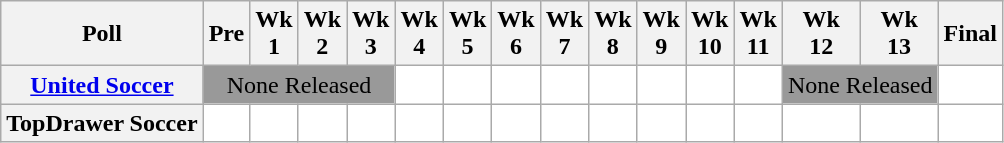<table class="wikitable" style="white-space:nowrap;text-align:center;">
<tr>
<th>Poll</th>
<th>Pre</th>
<th>Wk<br>1</th>
<th>Wk<br>2</th>
<th>Wk<br>3</th>
<th>Wk<br>4</th>
<th>Wk<br>5</th>
<th>Wk<br>6</th>
<th>Wk<br>7</th>
<th>Wk<br>8</th>
<th>Wk<br>9</th>
<th>Wk<br>10</th>
<th>Wk<br>11</th>
<th>Wk<br>12</th>
<th>Wk<br>13</th>
<th>Final<br></th>
</tr>
<tr>
<th><a href='#'>United Soccer</a></th>
<td colspan=4 style="background:#999;">None Released</td>
<td style="background:#FFFFFF;"></td>
<td style="background:#FFFFFF;"></td>
<td style="background:#FFFFFF;"></td>
<td style="background:#FFFFFF;"></td>
<td style="background:#FFFFFF;"></td>
<td style="background:#FFFFFF;"></td>
<td style="background:#FFFFFF;"></td>
<td style="background:#FFFFFF;"></td>
<td colspan=2 style="background:#999;">None Released</td>
<td style="background:#FFFFFF;"></td>
</tr>
<tr>
<th>TopDrawer Soccer </th>
<td style="background:#FFFFFF;"></td>
<td style="background:#FFFFFF;"></td>
<td style="background:#FFFFFF;"></td>
<td style="background:#FFFFFF;"></td>
<td style="background:#FFFFFF;"></td>
<td style="background:#FFFFFF;"></td>
<td style="background:#FFFFFF;"></td>
<td style="background:#FFFFFF;"></td>
<td style="background:#FFFFFF;"></td>
<td style="background:#FFFFFF;"></td>
<td style="background:#FFFFFF;"></td>
<td style="background:#FFFFFF;"></td>
<td style="background:#FFFFFF;"></td>
<td style="background:#FFFFFF;"></td>
<td style="background:#FFFFFF;"></td>
</tr>
</table>
